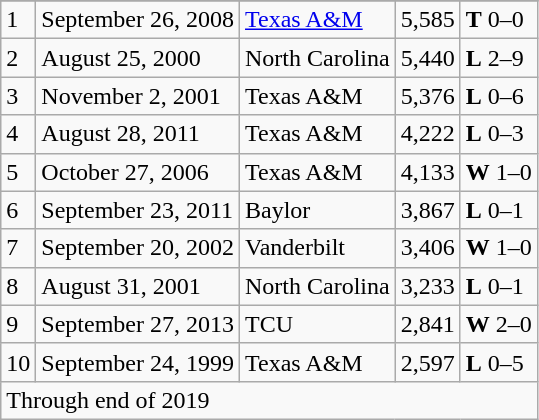<table class="wikitable">
<tr>
</tr>
<tr>
<td>1</td>
<td>September 26, 2008</td>
<td><a href='#'>Texas A&M</a></td>
<td>5,585</td>
<td><strong>T</strong> 0–0</td>
</tr>
<tr>
<td>2</td>
<td>August 25, 2000</td>
<td>North Carolina</td>
<td>5,440</td>
<td><strong>L</strong> 2–9</td>
</tr>
<tr>
<td>3</td>
<td>November 2, 2001</td>
<td>Texas A&M</td>
<td>5,376</td>
<td><strong>L</strong> 0–6</td>
</tr>
<tr>
<td>4</td>
<td>August 28, 2011</td>
<td>Texas A&M</td>
<td>4,222</td>
<td><strong>L</strong> 0–3</td>
</tr>
<tr>
<td>5</td>
<td>October 27, 2006</td>
<td>Texas A&M</td>
<td>4,133</td>
<td><strong>W</strong> 1–0</td>
</tr>
<tr>
<td>6</td>
<td>September 23, 2011</td>
<td>Baylor</td>
<td>3,867</td>
<td><strong>L</strong> 0–1</td>
</tr>
<tr>
<td>7</td>
<td>September 20, 2002</td>
<td>Vanderbilt</td>
<td>3,406</td>
<td><strong>W</strong> 1–0</td>
</tr>
<tr>
<td>8</td>
<td>August 31, 2001</td>
<td>North Carolina</td>
<td>3,233</td>
<td><strong>L</strong> 0–1</td>
</tr>
<tr>
<td>9</td>
<td>September 27, 2013</td>
<td>TCU</td>
<td>2,841</td>
<td><strong>W</strong> 2–0</td>
</tr>
<tr>
<td>10</td>
<td>September 24, 1999</td>
<td>Texas A&M</td>
<td>2,597</td>
<td><strong>L</strong> 0–5</td>
</tr>
<tr>
<td colspan ="5">Through end of 2019</td>
</tr>
</table>
